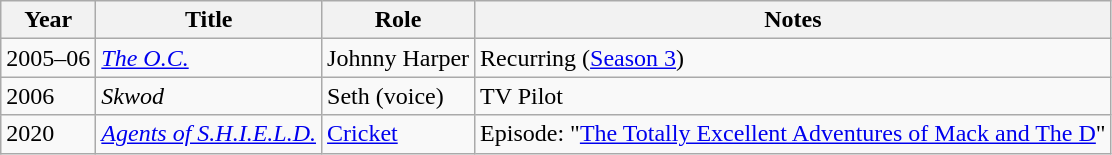<table class="wikitable sortable">
<tr>
<th>Year</th>
<th>Title</th>
<th>Role</th>
<th>Notes</th>
</tr>
<tr>
<td>2005–06</td>
<td><em><a href='#'>The O.C.</a></em></td>
<td>Johnny Harper</td>
<td>Recurring (<a href='#'>Season 3</a>)</td>
</tr>
<tr>
<td>2006</td>
<td><em>Skwod</em></td>
<td>Seth (voice)</td>
<td>TV Pilot</td>
</tr>
<tr>
<td>2020</td>
<td><em><a href='#'>Agents of S.H.I.E.L.D.</a></em></td>
<td><a href='#'>Cricket</a></td>
<td>Episode: "<a href='#'>The Totally Excellent Adventures of Mack and The D</a>"</td>
</tr>
</table>
